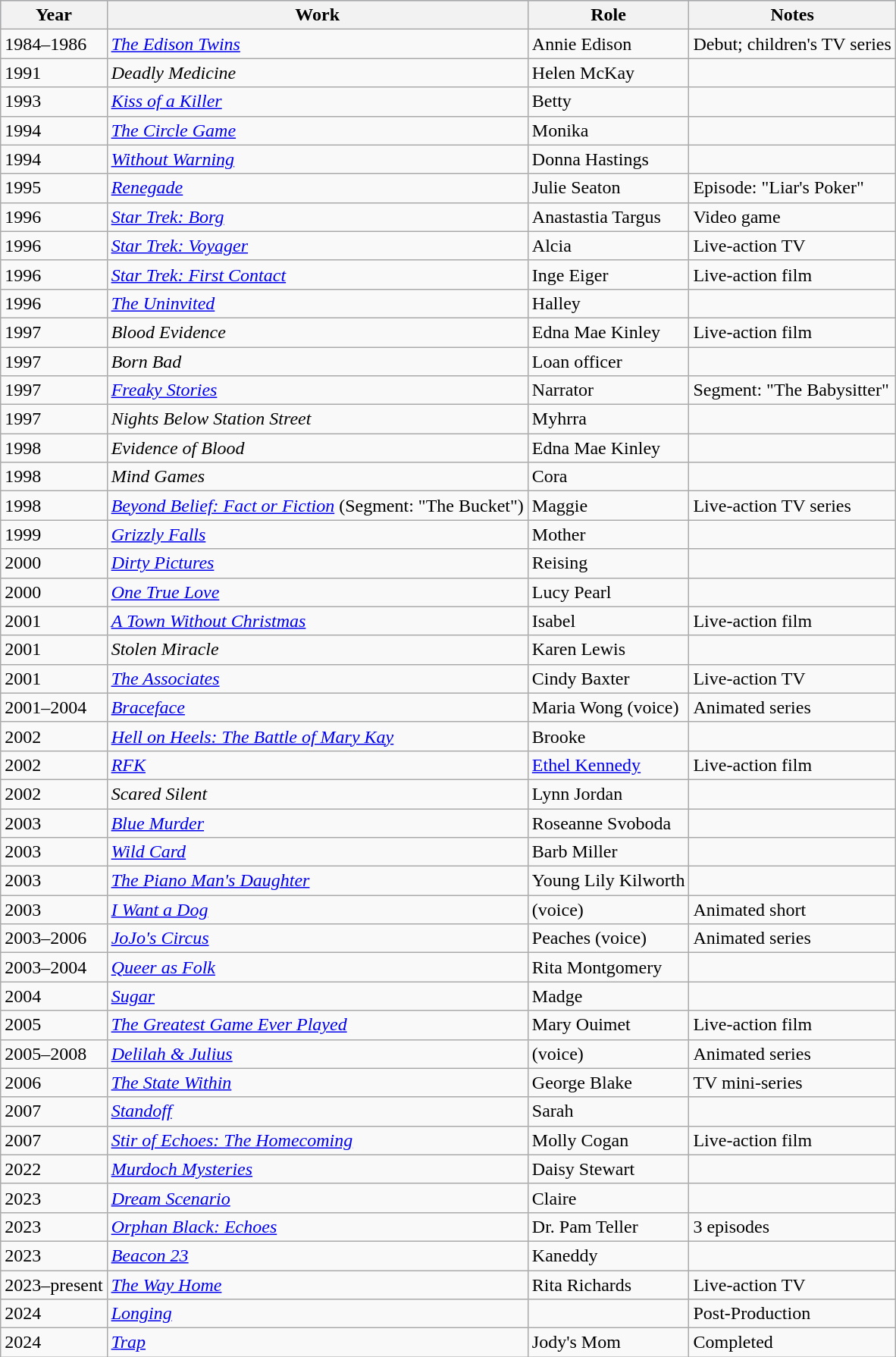<table class="wikitable sortable" style="margin:1em 0;">
<tr style="background:#b0c4de;">
<th>Year</th>
<th>Work</th>
<th>Role</th>
<th class="unsortable">Notes</th>
</tr>
<tr>
<td>1984–1986</td>
<td data-sort-value="Edison Twins, The"><em><a href='#'>The Edison Twins</a></em></td>
<td>Annie Edison</td>
<td>Debut; children's TV series</td>
</tr>
<tr>
<td>1991</td>
<td><em>Deadly Medicine</em></td>
<td>Helen McKay</td>
<td></td>
</tr>
<tr>
<td>1993</td>
<td><em><a href='#'>Kiss of a Killer</a></em></td>
<td>Betty</td>
<td></td>
</tr>
<tr>
<td>1994</td>
<td data-sort-value="Circle Game, The"><em><a href='#'>The Circle Game</a></em></td>
<td>Monika</td>
<td></td>
</tr>
<tr>
<td>1994</td>
<td><em><a href='#'>Without Warning</a></em></td>
<td>Donna Hastings</td>
<td></td>
</tr>
<tr>
<td>1995</td>
<td><em><a href='#'>Renegade</a></em></td>
<td>Julie Seaton</td>
<td>Episode: "Liar's Poker"</td>
</tr>
<tr>
<td>1996</td>
<td><em><a href='#'>Star Trek: Borg</a></em></td>
<td>Anastastia Targus</td>
<td>Video game</td>
</tr>
<tr>
<td>1996</td>
<td><em><a href='#'>Star Trek: Voyager</a></em></td>
<td>Alcia</td>
<td>Live-action TV</td>
</tr>
<tr>
<td>1996</td>
<td><em><a href='#'>Star Trek: First Contact</a></em></td>
<td>Inge Eiger</td>
<td>Live-action film</td>
</tr>
<tr>
<td>1996</td>
<td data-sort-value="Uninvited, The"><em><a href='#'>The Uninvited</a></em></td>
<td>Halley</td>
<td></td>
</tr>
<tr>
<td>1997</td>
<td><em>Blood Evidence</em></td>
<td>Edna Mae Kinley</td>
<td>Live-action film</td>
</tr>
<tr>
<td>1997</td>
<td><em>Born Bad</em></td>
<td>Loan officer</td>
<td></td>
</tr>
<tr>
<td>1997</td>
<td><em><a href='#'>Freaky Stories</a></em></td>
<td>Narrator</td>
<td>Segment: "The Babysitter"</td>
</tr>
<tr>
<td>1997</td>
<td><em>Nights Below Station Street</em></td>
<td>Myhrra</td>
<td></td>
</tr>
<tr>
<td>1998</td>
<td><em>Evidence of Blood</em></td>
<td>Edna Mae Kinley</td>
<td></td>
</tr>
<tr>
<td>1998</td>
<td><em>Mind Games</em></td>
<td>Cora</td>
<td></td>
</tr>
<tr>
<td>1998</td>
<td><em><a href='#'>Beyond Belief: Fact or Fiction</a></em> (Segment: "The Bucket")</td>
<td>Maggie</td>
<td>Live-action TV series</td>
</tr>
<tr>
<td>1999</td>
<td><em><a href='#'>Grizzly Falls</a></em></td>
<td>Mother</td>
<td></td>
</tr>
<tr>
<td>2000</td>
<td><em><a href='#'>Dirty Pictures</a></em></td>
<td>Reising</td>
<td></td>
</tr>
<tr>
<td>2000</td>
<td><em><a href='#'>One True Love</a></em></td>
<td>Lucy Pearl</td>
<td></td>
</tr>
<tr>
<td>2001</td>
<td data-sort-value="Town Without Christmas, A"><em><a href='#'>A Town Without Christmas</a></em></td>
<td>Isabel</td>
<td>Live-action film</td>
</tr>
<tr>
<td>2001</td>
<td><em>Stolen Miracle</em></td>
<td>Karen Lewis</td>
<td></td>
</tr>
<tr>
<td>2001</td>
<td data-sort-value="Associates, The"><em><a href='#'>The Associates</a></em></td>
<td>Cindy Baxter</td>
<td>Live-action TV</td>
</tr>
<tr>
<td>2001–2004</td>
<td><em><a href='#'>Braceface</a></em></td>
<td>Maria Wong (voice)</td>
<td>Animated series</td>
</tr>
<tr>
<td>2002</td>
<td><em><a href='#'>Hell on Heels: The Battle of Mary Kay</a></em></td>
<td>Brooke</td>
<td></td>
</tr>
<tr>
<td>2002</td>
<td><em><a href='#'>RFK</a></em></td>
<td><a href='#'>Ethel Kennedy</a></td>
<td>Live-action film</td>
</tr>
<tr>
<td>2002</td>
<td><em>Scared Silent</em></td>
<td>Lynn Jordan</td>
<td></td>
</tr>
<tr>
<td>2003</td>
<td><em><a href='#'>Blue Murder</a></em></td>
<td>Roseanne Svoboda</td>
<td></td>
</tr>
<tr>
<td>2003</td>
<td><em><a href='#'>Wild Card</a></em></td>
<td>Barb Miller</td>
<td></td>
</tr>
<tr>
<td>2003</td>
<td data-sort-value="Piano Man's Daughter, The"><em><a href='#'>The Piano Man's Daughter</a></em></td>
<td>Young Lily Kilworth</td>
<td></td>
</tr>
<tr>
<td>2003</td>
<td><em><a href='#'>I Want a Dog</a></em></td>
<td>(voice)</td>
<td>Animated short</td>
</tr>
<tr>
<td>2003–2006</td>
<td><em><a href='#'>JoJo's Circus</a></em></td>
<td>Peaches (voice)</td>
<td>Animated series</td>
</tr>
<tr>
<td>2003–2004</td>
<td><em><a href='#'>Queer as Folk</a></em></td>
<td>Rita Montgomery</td>
<td></td>
</tr>
<tr>
<td>2004</td>
<td><em><a href='#'>Sugar</a></em></td>
<td>Madge</td>
<td></td>
</tr>
<tr>
<td>2005</td>
<td data-sort-value="Greatest Game Ever Played, The"><em><a href='#'>The Greatest Game Ever Played</a></em></td>
<td>Mary Ouimet</td>
<td>Live-action film</td>
</tr>
<tr>
<td>2005–2008</td>
<td><em><a href='#'>Delilah & Julius</a></em></td>
<td>(voice)</td>
<td>Animated series</td>
</tr>
<tr>
<td>2006</td>
<td data-sort-value="State Within, The"><em><a href='#'>The State Within</a></em></td>
<td>George Blake</td>
<td>TV mini-series</td>
</tr>
<tr>
<td>2007</td>
<td><em><a href='#'>Standoff</a></em></td>
<td>Sarah</td>
<td></td>
</tr>
<tr>
<td>2007</td>
<td><em><a href='#'>Stir of Echoes: The Homecoming</a></em></td>
<td>Molly Cogan</td>
<td>Live-action film</td>
</tr>
<tr>
<td>2022</td>
<td><em><a href='#'>Murdoch Mysteries</a></em></td>
<td>Daisy Stewart</td>
<td></td>
</tr>
<tr>
<td>2023</td>
<td><em><a href='#'>Dream Scenario</a></em></td>
<td>Claire</td>
<td></td>
</tr>
<tr>
<td>2023</td>
<td><em><a href='#'>Orphan Black: Echoes</a></em></td>
<td>Dr. Pam Teller</td>
<td>3 episodes</td>
</tr>
<tr>
<td>2023</td>
<td><em><a href='#'>Beacon 23</a></em></td>
<td>Kaneddy</td>
<td></td>
</tr>
<tr>
<td>2023–present</td>
<td data-sort-value="Way Home, The"><em><a href='#'>The Way Home</a></em></td>
<td>Rita Richards</td>
<td>Live-action TV</td>
</tr>
<tr>
<td>2024</td>
<td><em><a href='#'>Longing</a></em></td>
<td></td>
<td>Post-Production</td>
</tr>
<tr>
<td>2024</td>
<td><em><a href='#'>Trap</a></em></td>
<td>Jody's Mom</td>
<td>Completed</td>
</tr>
</table>
